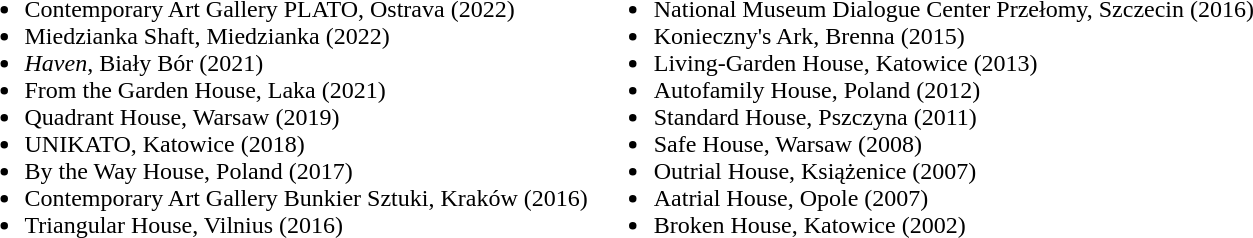<table>
<tr style="vertical-align:top;">
<td><br><ul><li>Contemporary Art Gallery PLATO, Ostrava (2022)</li><li>Miedzianka Shaft, Miedzianka (2022)</li><li><em>Haven</em>, Biały Bór (2021)</li><li>From the Garden House, Laka (2021)</li><li>Quadrant House, Warsaw (2019)</li><li>UNIKATO, Katowice (2018)</li><li>By the Way House, Poland (2017)</li><li>Contemporary Art Gallery Bunkier Sztuki, Kraków (2016)</li><li>Triangular House, Vilnius (2016)</li></ul></td>
<td><br><ul><li>National Museum Dialogue Center Przełomy, Szczecin (2016)</li><li>Konieczny's Ark, Brenna (2015)</li><li>Living-Garden House, Katowice (2013)</li><li>Autofamily House, Poland (2012)</li><li>Standard House, Pszczyna (2011)</li><li>Safe House, Warsaw (2008)</li><li>Outrial House, Książenice (2007)</li><li>Aatrial House, Opole (2007)</li><li>Broken House, Katowice (2002)</li></ul></td>
</tr>
</table>
